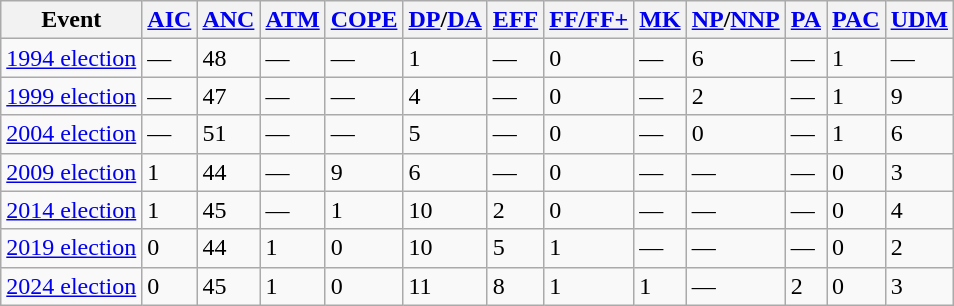<table class="wikitable">
<tr>
<th>Event</th>
<th><a href='#'>AIC</a></th>
<th><a href='#'>ANC</a></th>
<th><a href='#'>ATM</a></th>
<th><a href='#'>COPE</a></th>
<th><a href='#'>DP</a>/<a href='#'>DA</a></th>
<th><a href='#'>EFF</a></th>
<th><a href='#'>FF/FF+</a></th>
<th><a href='#'>MK</a></th>
<th><a href='#'>NP</a>/<a href='#'>NNP</a></th>
<th><a href='#'>PA</a></th>
<th><a href='#'>PAC</a></th>
<th><a href='#'>UDM</a></th>
</tr>
<tr>
<td><a href='#'>1994 election</a></td>
<td>—</td>
<td>48</td>
<td>—</td>
<td>—</td>
<td>1</td>
<td>—</td>
<td>0</td>
<td>—</td>
<td>6</td>
<td>—</td>
<td>1</td>
<td>—</td>
</tr>
<tr>
<td><a href='#'>1999 election</a></td>
<td>—</td>
<td>47</td>
<td>—</td>
<td>—</td>
<td>4</td>
<td>—</td>
<td>0</td>
<td>—</td>
<td>2</td>
<td>—</td>
<td>1</td>
<td>9</td>
</tr>
<tr>
<td><a href='#'>2004 election</a></td>
<td>—</td>
<td>51</td>
<td>—</td>
<td>—</td>
<td>5</td>
<td>—</td>
<td>0</td>
<td>—</td>
<td>0</td>
<td>—</td>
<td>1</td>
<td>6</td>
</tr>
<tr>
<td><a href='#'>2009 election</a></td>
<td>1</td>
<td>44</td>
<td>—</td>
<td>9</td>
<td>6</td>
<td>—</td>
<td>0</td>
<td>—</td>
<td>—</td>
<td>—</td>
<td>0</td>
<td>3</td>
</tr>
<tr>
<td><a href='#'>2014 election</a></td>
<td>1</td>
<td>45</td>
<td>—</td>
<td>1</td>
<td>10</td>
<td>2</td>
<td>0</td>
<td>—</td>
<td>—</td>
<td>—</td>
<td>0</td>
<td>4</td>
</tr>
<tr>
<td><a href='#'>2019 election</a></td>
<td>0</td>
<td>44</td>
<td>1</td>
<td>0</td>
<td>10</td>
<td>5</td>
<td>1</td>
<td>—</td>
<td>—</td>
<td>—</td>
<td>0</td>
<td>2</td>
</tr>
<tr>
<td><a href='#'>2024 election</a></td>
<td>0</td>
<td>45</td>
<td>1</td>
<td>0</td>
<td>11</td>
<td>8</td>
<td>1</td>
<td>1</td>
<td>—</td>
<td>2</td>
<td>0</td>
<td>3</td>
</tr>
</table>
